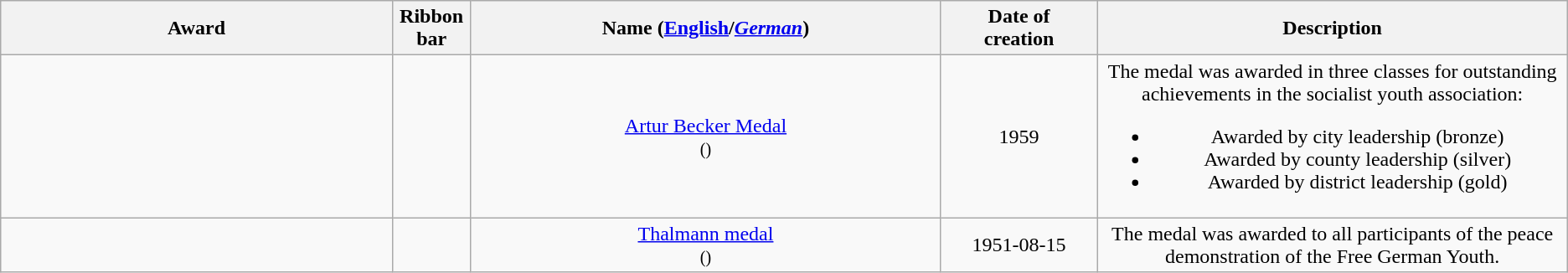<table class="wikitable sortable" style="text-align:center">
<tr>
<th style="width:25%">Award</th>
<th style="width:5%">Ribbon<br>bar</th>
<th style="width:30%">Name (<a href='#'>English</a>/<em><a href='#'>German</a></em>)</th>
<th style="width:10%">Date of<br>creation</th>
<th style="width:30%">Description</th>
</tr>
<tr>
<td></td>
<td><br><br>
<br>
<br></td>
<td><a href='#'>Artur Becker Medal</a><br><small>()</small></td>
<td>1959</td>
<td>The medal was awarded in three classes for outstanding achievements in the socialist youth association:<br><ul><li>Awarded by city leadership (bronze)</li><li>Awarded by county leadership (silver)</li><li>Awarded by district leadership (gold)</li></ul></td>
</tr>
<tr>
<td></td>
<td><br><br></td>
<td><a href='#'>Thalmann medal</a><br><small>()</small></td>
<td>1951-08-15</td>
<td>The medal was awarded to all participants of the peace demonstration of the Free German Youth.</td>
</tr>
</table>
